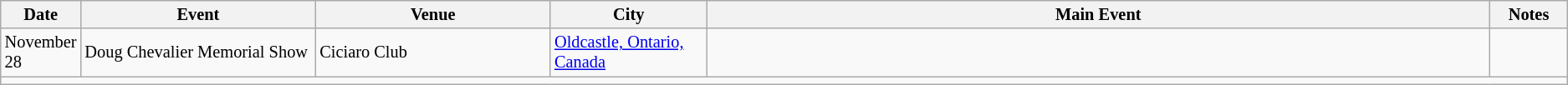<table class="sortable wikitable succession-box" style="font-size:85%;">
<tr>
<th scope="col" style="width:5%;">Date</th>
<th scope="col" style="width:15%;">Event</th>
<th scope="col" style="width:15%;">Venue</th>
<th scope="col" style="width:10%;">City</th>
<th scope="col" style="width:50%;">Main Event</th>
<th scope="col" style="width:70%;">Notes</th>
</tr>
<tr>
<td>November 28</td>
<td>Doug Chevalier Memorial Show</td>
<td>Ciciaro Club</td>
<td><a href='#'>Oldcastle, Ontario, Canada</a></td>
<td></td>
<td></td>
</tr>
<tr>
<td colspan="6"></td>
</tr>
</table>
